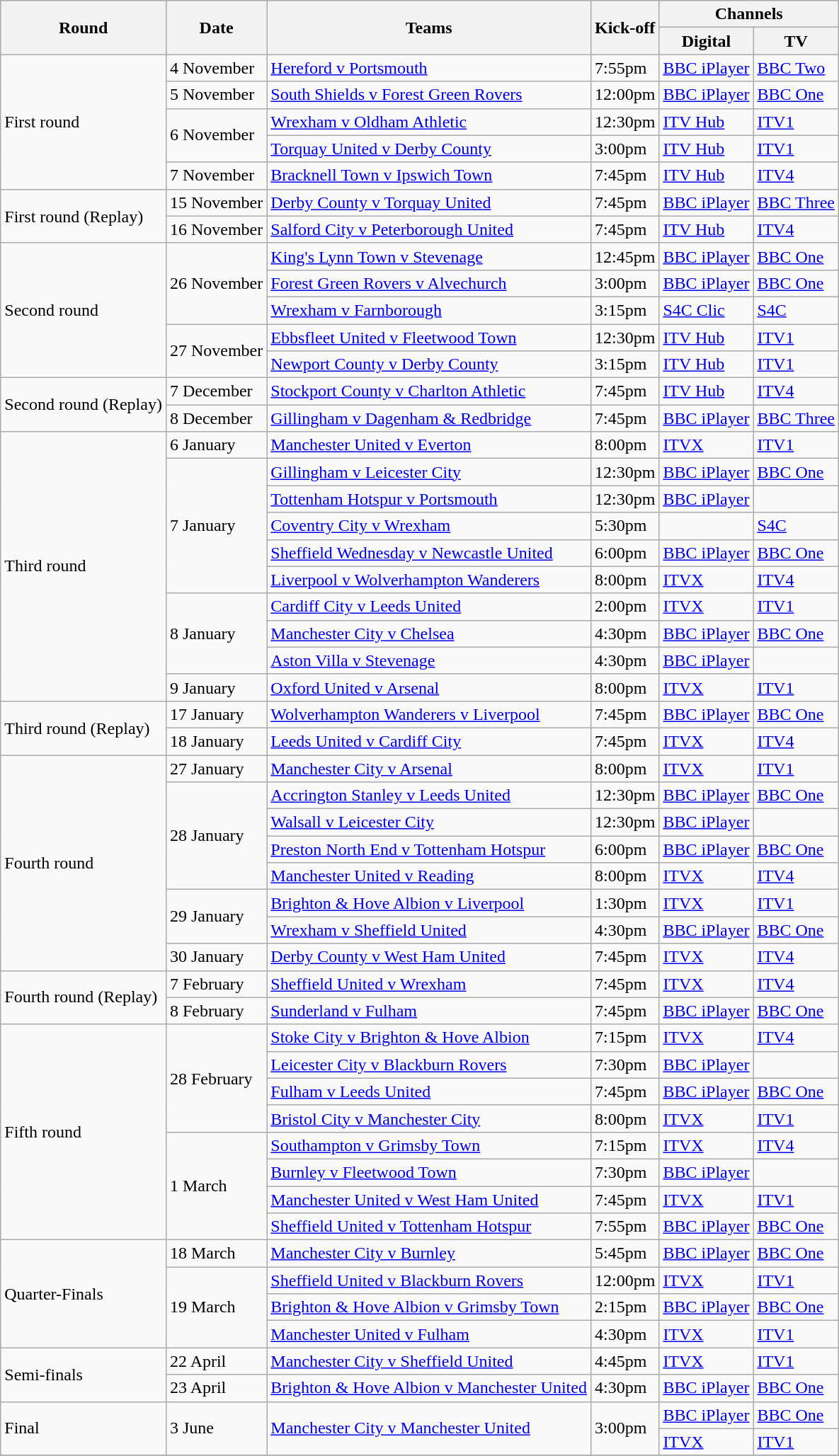<table class="wikitable">
<tr>
<th rowspan=2>Round</th>
<th rowspan=2>Date</th>
<th rowspan=2>Teams</th>
<th rowspan=2>Kick-off</th>
<th colspan=2>Channels</th>
</tr>
<tr>
<th>Digital</th>
<th>TV</th>
</tr>
<tr>
<td rowspan=5>First round</td>
<td>4 November</td>
<td><a href='#'>Hereford v Portsmouth</a></td>
<td>7:55pm</td>
<td><a href='#'>BBC iPlayer</a></td>
<td><a href='#'>BBC Two</a></td>
</tr>
<tr>
<td>5 November</td>
<td><a href='#'>South Shields v Forest Green Rovers</a></td>
<td>12:00pm</td>
<td><a href='#'>BBC iPlayer</a></td>
<td><a href='#'>BBC One</a></td>
</tr>
<tr>
<td rowspan=2>6 November</td>
<td><a href='#'>Wrexham v Oldham Athletic</a></td>
<td>12:30pm</td>
<td><a href='#'>ITV Hub</a></td>
<td><a href='#'>ITV1</a></td>
</tr>
<tr>
<td><a href='#'>Torquay United v Derby County</a></td>
<td>3:00pm</td>
<td><a href='#'>ITV Hub</a></td>
<td><a href='#'>ITV1</a></td>
</tr>
<tr>
<td>7 November</td>
<td><a href='#'>Bracknell Town v Ipswich Town</a></td>
<td>7:45pm</td>
<td><a href='#'>ITV Hub</a></td>
<td><a href='#'>ITV4</a></td>
</tr>
<tr>
<td rowspan=2>First round (Replay)</td>
<td>15 November</td>
<td><a href='#'>Derby County v Torquay United</a></td>
<td>7:45pm</td>
<td><a href='#'>BBC iPlayer</a></td>
<td><a href='#'>BBC Three</a></td>
</tr>
<tr>
<td>16 November</td>
<td><a href='#'>Salford City v Peterborough United</a></td>
<td>7:45pm</td>
<td><a href='#'>ITV Hub</a></td>
<td><a href='#'>ITV4</a></td>
</tr>
<tr>
<td rowspan=5>Second round</td>
<td rowspan=3>26 November</td>
<td><a href='#'>King's Lynn Town v Stevenage</a></td>
<td>12:45pm</td>
<td><a href='#'>BBC iPlayer</a></td>
<td><a href='#'>BBC One</a></td>
</tr>
<tr>
<td><a href='#'>Forest Green Rovers v Alvechurch</a></td>
<td>3:00pm</td>
<td><a href='#'>BBC iPlayer</a></td>
<td><a href='#'>BBC One</a></td>
</tr>
<tr>
<td><a href='#'>Wrexham v Farnborough</a></td>
<td>3:15pm</td>
<td><a href='#'>S4C Clic</a></td>
<td><a href='#'>S4C</a></td>
</tr>
<tr>
<td rowspan=2>27 November</td>
<td><a href='#'>Ebbsfleet United v Fleetwood Town</a></td>
<td>12:30pm</td>
<td><a href='#'>ITV Hub</a></td>
<td><a href='#'>ITV1</a></td>
</tr>
<tr>
<td><a href='#'>Newport County v Derby County</a><br></td>
<td>3:15pm</td>
<td><a href='#'>ITV Hub</a></td>
<td><a href='#'>ITV1</a></td>
</tr>
<tr>
<td rowspan=2>Second round (Replay)</td>
<td>7 December</td>
<td><a href='#'>Stockport County v Charlton Athletic</a></td>
<td>7:45pm</td>
<td><a href='#'>ITV Hub</a></td>
<td><a href='#'>ITV4</a></td>
</tr>
<tr>
<td>8 December</td>
<td><a href='#'>Gillingham v Dagenham & Redbridge</a></td>
<td>7:45pm</td>
<td><a href='#'>BBC iPlayer</a></td>
<td><a href='#'>BBC Three</a></td>
</tr>
<tr>
<td rowspan=10>Third round</td>
<td>6 January</td>
<td><a href='#'>Manchester United v Everton</a></td>
<td>8:00pm</td>
<td><a href='#'>ITVX</a></td>
<td><a href='#'>ITV1</a></td>
</tr>
<tr>
<td rowspan=5>7 January</td>
<td><a href='#'>Gillingham v Leicester City</a></td>
<td>12:30pm</td>
<td><a href='#'>BBC iPlayer</a></td>
<td><a href='#'>BBC One</a></td>
</tr>
<tr>
<td><a href='#'>Tottenham Hotspur v Portsmouth</a></td>
<td>12:30pm</td>
<td><a href='#'>BBC iPlayer</a></td>
<td></td>
</tr>
<tr>
<td><a href='#'>Coventry City v Wrexham</a></td>
<td>5:30pm</td>
<td></td>
<td><a href='#'>S4C</a></td>
</tr>
<tr>
<td><a href='#'>Sheffield Wednesday v Newcastle United</a></td>
<td>6:00pm</td>
<td><a href='#'>BBC iPlayer</a></td>
<td><a href='#'>BBC One</a></td>
</tr>
<tr>
<td><a href='#'>Liverpool v Wolverhampton Wanderers</a></td>
<td>8:00pm</td>
<td><a href='#'>ITVX</a></td>
<td><a href='#'>ITV4</a></td>
</tr>
<tr>
<td rowspan=3>8 January</td>
<td><a href='#'>Cardiff City v Leeds United</a></td>
<td>2:00pm</td>
<td><a href='#'>ITVX</a></td>
<td><a href='#'>ITV1</a></td>
</tr>
<tr>
<td><a href='#'>Manchester City v Chelsea</a></td>
<td>4:30pm</td>
<td><a href='#'>BBC iPlayer</a></td>
<td><a href='#'>BBC One</a></td>
</tr>
<tr>
<td><a href='#'>Aston Villa v Stevenage</a></td>
<td>4:30pm</td>
<td><a href='#'>BBC iPlayer</a></td>
<td></td>
</tr>
<tr>
<td>9 January</td>
<td><a href='#'>Oxford United v Arsenal</a></td>
<td>8:00pm</td>
<td><a href='#'>ITVX</a></td>
<td><a href='#'>ITV1</a></td>
</tr>
<tr>
<td rowspan=2>Third round (Replay)</td>
<td>17 January</td>
<td><a href='#'>Wolverhampton Wanderers v Liverpool</a></td>
<td>7:45pm</td>
<td><a href='#'>BBC iPlayer</a></td>
<td><a href='#'>BBC One</a></td>
</tr>
<tr>
<td>18 January</td>
<td><a href='#'>Leeds United v Cardiff City</a></td>
<td>7:45pm</td>
<td><a href='#'>ITVX</a></td>
<td><a href='#'>ITV4</a></td>
</tr>
<tr>
<td rowspan=8>Fourth round</td>
<td>27 January</td>
<td><a href='#'>Manchester City v Arsenal</a></td>
<td>8:00pm</td>
<td><a href='#'>ITVX</a></td>
<td><a href='#'>ITV1</a></td>
</tr>
<tr>
<td rowspan=4>28 January</td>
<td><a href='#'>Accrington Stanley v Leeds United</a></td>
<td>12:30pm</td>
<td><a href='#'>BBC iPlayer</a></td>
<td><a href='#'>BBC One</a></td>
</tr>
<tr>
<td><a href='#'>Walsall v Leicester City</a></td>
<td>12:30pm</td>
<td><a href='#'>BBC iPlayer</a></td>
<td></td>
</tr>
<tr>
<td><a href='#'>Preston North End v Tottenham Hotspur</a></td>
<td>6:00pm</td>
<td><a href='#'>BBC iPlayer</a></td>
<td><a href='#'>BBC One</a></td>
</tr>
<tr>
<td><a href='#'>Manchester United v Reading</a></td>
<td>8:00pm</td>
<td><a href='#'>ITVX</a></td>
<td><a href='#'>ITV4</a></td>
</tr>
<tr>
<td rowspan=2>29 January</td>
<td><a href='#'>Brighton & Hove Albion v Liverpool</a></td>
<td>1:30pm</td>
<td><a href='#'>ITVX</a></td>
<td><a href='#'>ITV1</a></td>
</tr>
<tr>
<td><a href='#'>Wrexham v Sheffield United</a></td>
<td>4:30pm</td>
<td><a href='#'>BBC iPlayer</a></td>
<td><a href='#'>BBC One</a></td>
</tr>
<tr>
<td>30 January</td>
<td><a href='#'>Derby County v West Ham United</a></td>
<td>7:45pm</td>
<td><a href='#'>ITVX</a></td>
<td><a href='#'>ITV4</a></td>
</tr>
<tr>
<td rowspan=2>Fourth round (Replay)</td>
<td>7 February</td>
<td><a href='#'>Sheffield United v Wrexham</a></td>
<td>7:45pm</td>
<td><a href='#'>ITVX</a></td>
<td><a href='#'>ITV4</a></td>
</tr>
<tr>
<td>8 February</td>
<td><a href='#'>Sunderland v Fulham</a></td>
<td>7:45pm</td>
<td><a href='#'>BBC iPlayer</a></td>
<td><a href='#'>BBC One</a></td>
</tr>
<tr>
<td rowspan=8>Fifth round</td>
<td rowspan=4>28 February</td>
<td><a href='#'>Stoke City v Brighton & Hove Albion</a></td>
<td>7:15pm</td>
<td><a href='#'>ITVX</a></td>
<td><a href='#'>ITV4</a></td>
</tr>
<tr>
<td><a href='#'>Leicester City v Blackburn Rovers</a></td>
<td>7:30pm</td>
<td><a href='#'>BBC iPlayer</a></td>
<td></td>
</tr>
<tr>
<td><a href='#'>Fulham v Leeds United</a></td>
<td>7:45pm</td>
<td><a href='#'>BBC iPlayer</a></td>
<td><a href='#'>BBC One</a></td>
</tr>
<tr>
<td><a href='#'>Bristol City v Manchester City</a></td>
<td>8:00pm</td>
<td><a href='#'>ITVX</a></td>
<td><a href='#'>ITV1</a></td>
</tr>
<tr>
<td rowspan=4>1 March</td>
<td><a href='#'>Southampton v Grimsby Town</a></td>
<td>7:15pm</td>
<td><a href='#'>ITVX</a></td>
<td><a href='#'>ITV4</a></td>
</tr>
<tr>
<td><a href='#'>Burnley v Fleetwood Town</a></td>
<td>7:30pm</td>
<td><a href='#'>BBC iPlayer</a></td>
<td></td>
</tr>
<tr>
<td><a href='#'>Manchester United v West Ham United</a></td>
<td>7:45pm</td>
<td><a href='#'>ITVX</a></td>
<td><a href='#'>ITV1</a></td>
</tr>
<tr>
<td><a href='#'>Sheffield United v Tottenham Hotspur</a></td>
<td>7:55pm</td>
<td><a href='#'>BBC iPlayer</a></td>
<td><a href='#'>BBC One</a></td>
</tr>
<tr>
<td rowspan=4>Quarter-Finals</td>
<td>18 March</td>
<td><a href='#'>Manchester City v Burnley</a></td>
<td>5:45pm</td>
<td><a href='#'>BBC iPlayer</a></td>
<td><a href='#'>BBC One</a></td>
</tr>
<tr>
<td rowspan=3>19 March</td>
<td><a href='#'>Sheffield United v Blackburn Rovers</a></td>
<td>12:00pm</td>
<td><a href='#'>ITVX</a></td>
<td><a href='#'>ITV1</a></td>
</tr>
<tr>
<td><a href='#'>Brighton & Hove Albion v Grimsby Town</a></td>
<td>2:15pm</td>
<td><a href='#'>BBC iPlayer</a></td>
<td><a href='#'>BBC One</a></td>
</tr>
<tr>
<td><a href='#'>Manchester United v Fulham</a></td>
<td>4:30pm</td>
<td><a href='#'>ITVX</a></td>
<td><a href='#'>ITV1</a></td>
</tr>
<tr>
<td rowspan=2>Semi-finals</td>
<td>22 April</td>
<td><a href='#'>Manchester City v Sheffield United</a></td>
<td>4:45pm</td>
<td><a href='#'>ITVX</a></td>
<td><a href='#'>ITV1</a></td>
</tr>
<tr>
<td>23 April</td>
<td><a href='#'>Brighton & Hove Albion v Manchester United</a></td>
<td>4:30pm</td>
<td><a href='#'>BBC iPlayer</a></td>
<td><a href='#'>BBC One</a></td>
</tr>
<tr>
<td rowspan=2>Final</td>
<td rowspan=2>3 June</td>
<td rowspan=2><a href='#'>Manchester City v Manchester United</a></td>
<td rowspan=2>3:00pm</td>
<td><a href='#'>BBC iPlayer</a></td>
<td><a href='#'>BBC One</a></td>
</tr>
<tr>
<td><a href='#'>ITVX</a></td>
<td><a href='#'>ITV1</a></td>
</tr>
<tr>
</tr>
</table>
